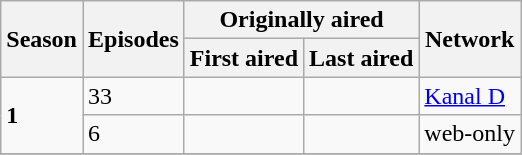<table class="wikitable">
<tr>
<th rowspan="2">Season</th>
<th rowspan="2">Episodes</th>
<th colspan="2">Originally aired</th>
<th rowspan="2">Network</th>
</tr>
<tr>
<th>First aired</th>
<th>Last aired</th>
</tr>
<tr>
<td rowspan="2"><strong>1</strong></td>
<td>33</td>
<td></td>
<td></td>
<td><a href='#'>Kanal D</a></td>
</tr>
<tr>
<td>6</td>
<td></td>
<td></td>
<td>web-only</td>
</tr>
<tr>
</tr>
</table>
